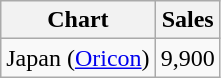<table class="wikitable">
<tr>
<th>Chart</th>
<th>Sales</th>
</tr>
<tr>
<td>Japan (<a href='#'>Oricon</a>)</td>
<td>9,900</td>
</tr>
</table>
